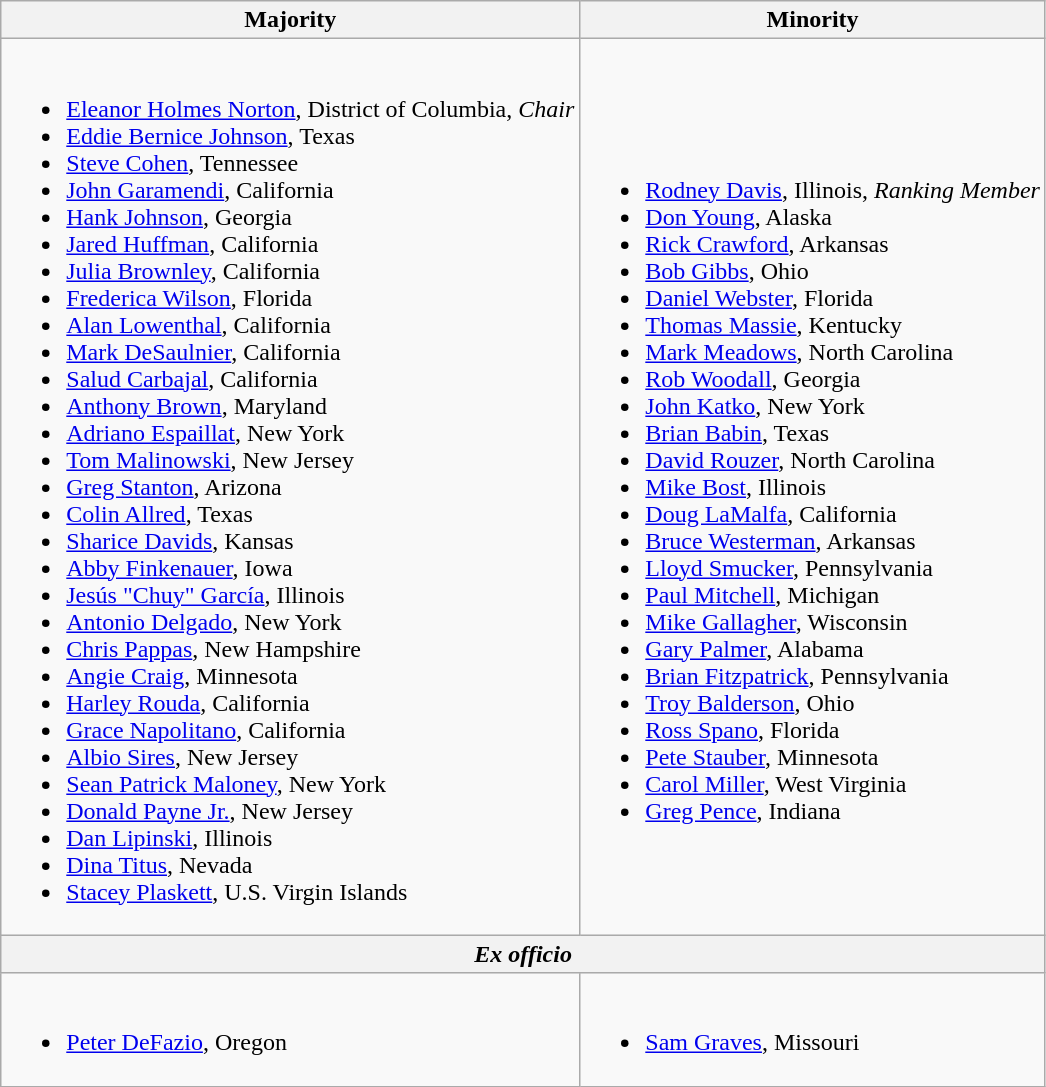<table class=wikitable>
<tr>
<th>Majority</th>
<th>Minority</th>
</tr>
<tr>
<td><br><ul><li><a href='#'>Eleanor Holmes Norton</a>, District of Columbia, <em>Chair</em></li><li><a href='#'>Eddie Bernice Johnson</a>, Texas</li><li><a href='#'>Steve Cohen</a>, Tennessee</li><li><a href='#'>John Garamendi</a>, California</li><li><a href='#'>Hank Johnson</a>, Georgia</li><li><a href='#'>Jared Huffman</a>, California</li><li><a href='#'>Julia Brownley</a>, California</li><li><a href='#'>Frederica Wilson</a>, Florida</li><li><a href='#'>Alan Lowenthal</a>, California</li><li><a href='#'>Mark DeSaulnier</a>, California</li><li><a href='#'>Salud Carbajal</a>, California</li><li><a href='#'>Anthony Brown</a>, Maryland</li><li><a href='#'>Adriano Espaillat</a>, New York</li><li><a href='#'>Tom Malinowski</a>, New Jersey</li><li><a href='#'>Greg Stanton</a>, Arizona</li><li><a href='#'>Colin Allred</a>, Texas</li><li><a href='#'>Sharice Davids</a>, Kansas</li><li><a href='#'>Abby Finkenauer</a>, Iowa</li><li><a href='#'>Jesús "Chuy" García</a>, Illinois</li><li><a href='#'>Antonio Delgado</a>, New York</li><li><a href='#'>Chris Pappas</a>, New Hampshire</li><li><a href='#'>Angie Craig</a>, Minnesota</li><li><a href='#'>Harley Rouda</a>, California</li><li><a href='#'>Grace Napolitano</a>, California</li><li><a href='#'>Albio Sires</a>, New Jersey</li><li><a href='#'>Sean Patrick Maloney</a>, New York</li><li><a href='#'>Donald Payne Jr.</a>, New Jersey</li><li><a href='#'>Dan Lipinski</a>, Illinois</li><li><a href='#'>Dina Titus</a>, Nevada</li><li><a href='#'>Stacey Plaskett</a>, U.S. Virgin Islands</li></ul></td>
<td><br><ul><li><a href='#'>Rodney Davis</a>, Illinois, <em>Ranking Member</em></li><li><a href='#'>Don Young</a>, Alaska</li><li><a href='#'>Rick Crawford</a>, Arkansas</li><li><a href='#'>Bob Gibbs</a>, Ohio</li><li><a href='#'>Daniel Webster</a>, Florida</li><li><a href='#'>Thomas Massie</a>, Kentucky</li><li><a href='#'>Mark Meadows</a>, North Carolina</li><li><a href='#'>Rob Woodall</a>, Georgia</li><li><a href='#'>John Katko</a>, New York</li><li><a href='#'>Brian Babin</a>, Texas</li><li><a href='#'>David Rouzer</a>, North Carolina</li><li><a href='#'>Mike Bost</a>, Illinois</li><li><a href='#'>Doug LaMalfa</a>, California</li><li><a href='#'>Bruce Westerman</a>, Arkansas</li><li><a href='#'>Lloyd Smucker</a>, Pennsylvania</li><li><a href='#'>Paul Mitchell</a>, Michigan</li><li><a href='#'>Mike Gallagher</a>, Wisconsin</li><li><a href='#'>Gary Palmer</a>, Alabama</li><li><a href='#'>Brian Fitzpatrick</a>, Pennsylvania</li><li><a href='#'>Troy Balderson</a>, Ohio</li><li><a href='#'>Ross Spano</a>, Florida</li><li><a href='#'>Pete Stauber</a>, Minnesota</li><li><a href='#'>Carol Miller</a>, West Virginia</li><li><a href='#'>Greg Pence</a>, Indiana</li></ul></td>
</tr>
<tr>
<th colspan=2><em>Ex officio</em></th>
</tr>
<tr>
<td><br><ul><li><a href='#'>Peter DeFazio</a>, Oregon</li></ul></td>
<td><br><ul><li><a href='#'>Sam Graves</a>, Missouri</li></ul></td>
</tr>
</table>
